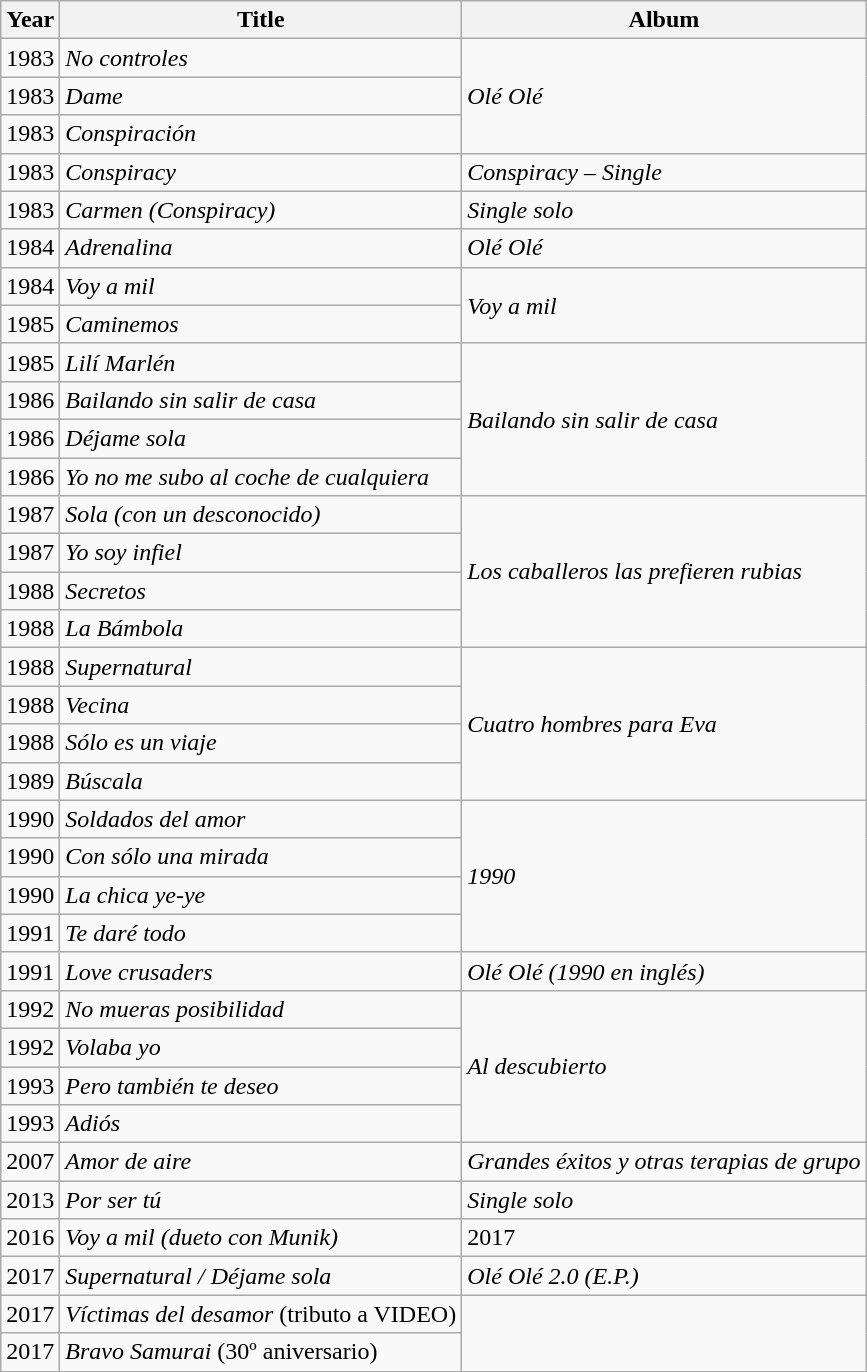<table class="wikitable">
<tr>
<th>Year</th>
<th>Title</th>
<th>Album</th>
</tr>
<tr>
<td>1983</td>
<td><em>No controles</em></td>
<td rowspan="3"><em>Olé Olé</em></td>
</tr>
<tr>
<td>1983</td>
<td><em>Dame</em></td>
</tr>
<tr>
<td>1983</td>
<td><em>Conspiración</em></td>
</tr>
<tr>
<td>1983</td>
<td><em>Conspiracy</em></td>
<td><em>Conspiracy – Single</em></td>
</tr>
<tr>
<td>1983</td>
<td><em>Carmen (Conspiracy)</em></td>
<td><em>Single solo</em></td>
</tr>
<tr>
<td>1984</td>
<td><em>Adrenalina</em></td>
<td><em>Olé Olé</em></td>
</tr>
<tr>
<td>1984</td>
<td><em>Voy a mil</em></td>
<td rowspan="2"><em>Voy a mil</em></td>
</tr>
<tr>
<td>1985</td>
<td><em>Caminemos</em></td>
</tr>
<tr>
<td>1985</td>
<td><em>Lilí Marlén</em></td>
<td rowspan="4"><em>Bailando sin salir de casa</em></td>
</tr>
<tr>
<td>1986</td>
<td><em>Bailando sin salir de casa</em></td>
</tr>
<tr>
<td>1986</td>
<td><em>Déjame sola</em></td>
</tr>
<tr>
<td>1986</td>
<td><em>Yo no me subo al coche de cualquiera</em></td>
</tr>
<tr>
<td>1987</td>
<td><em>Sola (con un desconocido)</em></td>
<td rowspan="4"><em>Los caballeros las prefieren rubias</em></td>
</tr>
<tr>
<td>1987</td>
<td><em>Yo soy infiel</em></td>
</tr>
<tr>
<td>1988</td>
<td><em>Secretos</em></td>
</tr>
<tr>
<td>1988</td>
<td><em>La Bámbola</em></td>
</tr>
<tr>
<td>1988</td>
<td><em>Supernatural</em></td>
<td rowspan="4"><em>Cuatro hombres para Eva</em></td>
</tr>
<tr>
<td>1988</td>
<td><em>Vecina</em></td>
</tr>
<tr>
<td>1988</td>
<td><em>Sólo es un viaje</em></td>
</tr>
<tr>
<td>1989</td>
<td><em>Búscala</em></td>
</tr>
<tr>
<td>1990</td>
<td><em>Soldados del amor</em></td>
<td rowspan="4"><em>1990</em></td>
</tr>
<tr>
<td>1990</td>
<td><em>Con sólo una mirada</em></td>
</tr>
<tr>
<td>1990</td>
<td><em>La chica ye-ye</em></td>
</tr>
<tr>
<td>1991</td>
<td><em>Te daré todo</em></td>
</tr>
<tr>
<td>1991</td>
<td><em>Love crusaders</em></td>
<td><em>Olé Olé (1990 en inglés)</em></td>
</tr>
<tr>
<td>1992</td>
<td><em>No mueras posibilidad</em></td>
<td rowspan="4"><em>Al descubierto</em></td>
</tr>
<tr>
<td>1992</td>
<td><em>Volaba yo</em></td>
</tr>
<tr>
<td>1993</td>
<td><em>Pero también te deseo</em></td>
</tr>
<tr>
<td>1993</td>
<td><em>Adiós</em></td>
</tr>
<tr>
<td>2007</td>
<td><em>Amor de aire</em></td>
<td><em>Grandes éxitos y otras terapias de grupo</em></td>
</tr>
<tr>
<td>2013</td>
<td><em>Por ser tú</em></td>
<td><em>Single solo</em></td>
</tr>
<tr>
<td>2016</td>
<td><em>Voy a mil (dueto con Munik)</em></td>
<td>2017</td>
</tr>
<tr>
<td>2017</td>
<td><em>Supernatural / Déjame sola</em></td>
<td><em>Olé Olé 2.0 (E.P.)</em></td>
</tr>
<tr>
<td>2017</td>
<td><em>Víctimas del desamor</em> (tributo a VIDEO)</td>
</tr>
<tr>
<td>2017</td>
<td><em>Bravo Samurai</em> (30º aniversario)</td>
</tr>
</table>
